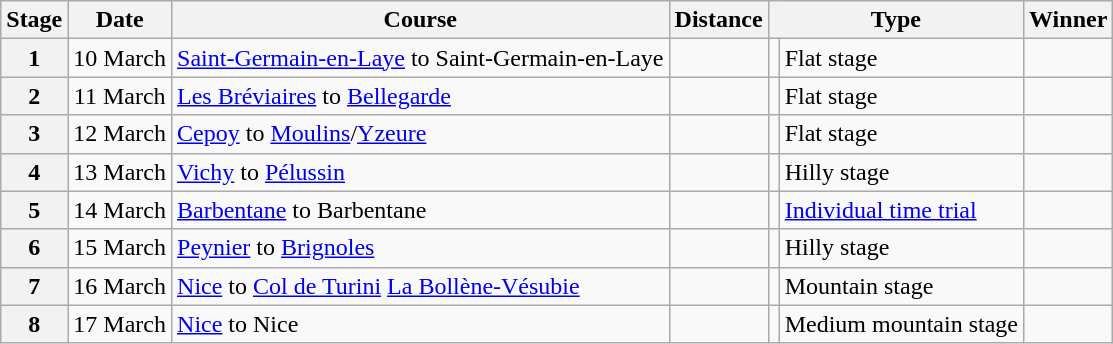<table class="wikitable">
<tr>
<th scope="col">Stage</th>
<th scope="col">Date</th>
<th scope="col">Course</th>
<th scope="col">Distance</th>
<th scope="col" colspan="2">Type</th>
<th scope=col>Winner</th>
</tr>
<tr>
<th scope="row" style="text-align:center;">1</th>
<td style="text-align:center;">10 March</td>
<td><a href='#'>Saint-Germain-en-Laye</a> to Saint-Germain-en-Laye</td>
<td style="text-align:center;"></td>
<td></td>
<td>Flat stage</td>
<td></td>
</tr>
<tr>
<th scope="row" style="text-align:center;">2</th>
<td style="text-align:center;">11 March</td>
<td><a href='#'>Les Bréviaires</a> to <a href='#'>Bellegarde</a></td>
<td style="text-align:center;"></td>
<td></td>
<td>Flat stage</td>
<td></td>
</tr>
<tr>
<th scope="row" style="text-align:center;">3</th>
<td style="text-align:center;">12 March</td>
<td><a href='#'>Cepoy</a> to <a href='#'>Moulins</a>/<a href='#'>Yzeure</a></td>
<td style="text-align:center;"></td>
<td></td>
<td>Flat stage</td>
<td></td>
</tr>
<tr>
<th scope="row" style="text-align:center;">4</th>
<td style="text-align:center;">13 March</td>
<td><a href='#'>Vichy</a> to <a href='#'>Pélussin</a></td>
<td style="text-align:center;"></td>
<td></td>
<td>Hilly stage</td>
<td></td>
</tr>
<tr>
<th scope="row" style="text-align:center;">5</th>
<td style="text-align:center;">14 March</td>
<td><a href='#'>Barbentane</a> to Barbentane</td>
<td style="text-align:center;"></td>
<td></td>
<td><a href='#'>Individual time trial</a></td>
<td></td>
</tr>
<tr>
<th scope="row" style="text-align:center;">6</th>
<td style="text-align:center;">15 March</td>
<td><a href='#'>Peynier</a> to <a href='#'>Brignoles</a></td>
<td style="text-align:center;"></td>
<td></td>
<td>Hilly stage</td>
<td></td>
</tr>
<tr>
<th scope="row" style="text-align:center;">7</th>
<td style="text-align:center;">16 March</td>
<td><a href='#'>Nice</a> to <a href='#'>Col de Turini</a> <a href='#'>La Bollène-Vésubie</a></td>
<td style="text-align:center;"></td>
<td></td>
<td>Mountain stage</td>
<td></td>
</tr>
<tr>
<th scope="row" style="text-align:center;">8</th>
<td style="text-align:center;">17 March</td>
<td><a href='#'>Nice</a> to Nice</td>
<td style="text-align:center;"></td>
<td></td>
<td>Medium mountain stage</td>
<td></td>
</tr>
</table>
